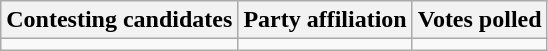<table class="wikitable sortable">
<tr>
<th>Contesting candidates</th>
<th>Party affiliation</th>
<th>Votes polled</th>
</tr>
<tr>
<td></td>
<td></td>
<td></td>
</tr>
</table>
